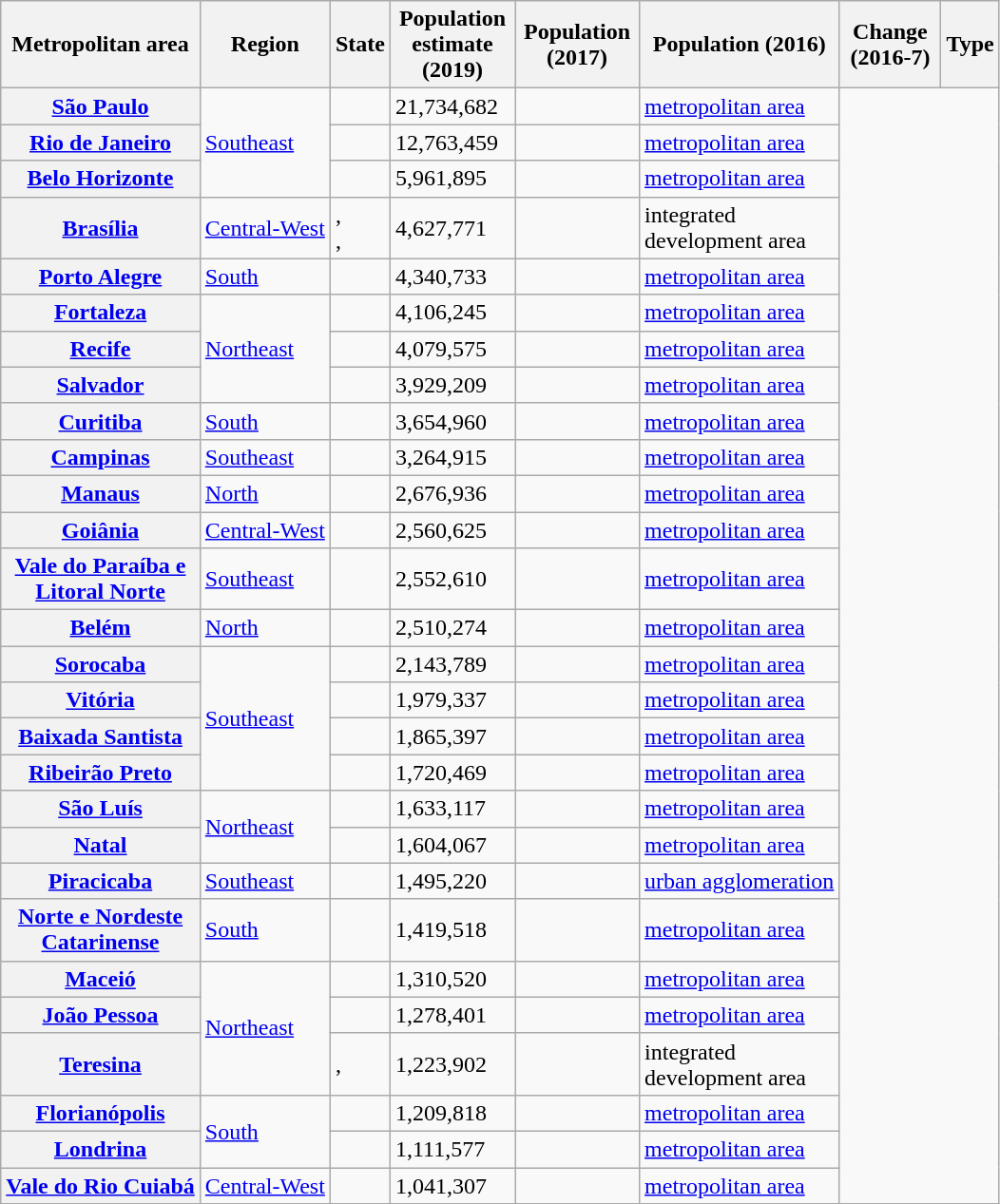<table class="sortable nowrap static-row-numbers plainrowheaders wikitable">
<tr class="wrap static-row-header">
<th scope=col>Metropolitan area</th>
<th scope=col>Region</th>
<th scope=col>State</th>
<th scope=col style=max-width:5em>Population estimate (2019)</th>
<th scope=col style=max-width:5em>Population (2017)</th>
<th scope=col style=max-width:5em>Population (2016)</th>
<th scope=col style=max-width:4em>Change (2016-7)</th>
<th scope=col>Type</th>
</tr>
<tr>
<th scope=row><a href='#'>São Paulo</a></th>
<td rowspan=3><a href='#'>Southeast</a></td>
<td></td>
<td> 21,734,682</td>
<td></td>
<td><a href='#'>metropolitan area</a></td>
</tr>
<tr>
<th scope=row><a href='#'>Rio de Janeiro</a></th>
<td></td>
<td> 12,763,459</td>
<td></td>
<td><a href='#'>metropolitan area</a></td>
</tr>
<tr>
<th scope=row><a href='#'>Belo Horizonte</a></th>
<td></td>
<td> 5,961,895</td>
<td></td>
<td><a href='#'>metropolitan area</a></td>
</tr>
<tr>
<th scope=row><a href='#'>Brasília</a></th>
<td><a href='#'>Central-West</a></td>
<td>,<br>,<br></td>
<td> 4,627,771</td>
<td></td>
<td class=wrap style=max-width:1em>integrated development area</td>
</tr>
<tr>
<th scope=row><a href='#'>Porto Alegre</a></th>
<td><a href='#'>South</a></td>
<td></td>
<td> 4,340,733</td>
<td></td>
<td><a href='#'>metropolitan area</a></td>
</tr>
<tr>
<th scope=row><a href='#'>Fortaleza</a></th>
<td rowspan=3><a href='#'>Northeast</a></td>
<td></td>
<td> 4,106,245</td>
<td></td>
<td><a href='#'>metropolitan area</a></td>
</tr>
<tr>
<th scope=row><a href='#'>Recife</a></th>
<td></td>
<td> 4,079,575</td>
<td></td>
<td><a href='#'>metropolitan area</a></td>
</tr>
<tr>
<th scope=row><a href='#'>Salvador</a></th>
<td></td>
<td> 3,929,209</td>
<td></td>
<td><a href='#'>metropolitan area</a></td>
</tr>
<tr>
<th scope=row><a href='#'>Curitiba</a></th>
<td><a href='#'>South</a></td>
<td></td>
<td> 3,654,960</td>
<td></td>
<td><a href='#'>metropolitan area</a></td>
</tr>
<tr>
<th scope=row><a href='#'>Campinas</a></th>
<td><a href='#'>Southeast</a></td>
<td></td>
<td> 3,264,915</td>
<td></td>
<td><a href='#'>metropolitan area</a></td>
</tr>
<tr>
<th scope=row><a href='#'>Manaus</a></th>
<td><a href='#'>North</a></td>
<td></td>
<td> 2,676,936</td>
<td></td>
<td><a href='#'>metropolitan area</a></td>
</tr>
<tr>
<th scope=row><a href='#'>Goiânia</a></th>
<td><a href='#'>Central-West</a></td>
<td></td>
<td> 2,560,625</td>
<td></td>
<td><a href='#'>metropolitan area</a></td>
</tr>
<tr>
<th scope=row style=max-width:1em class=wrap><a href='#'>Vale do Paraíba e Litoral Norte</a></th>
<td><a href='#'>Southeast</a></td>
<td></td>
<td> 2,552,610</td>
<td></td>
<td><a href='#'>metropolitan area</a></td>
</tr>
<tr>
<th scope=row><a href='#'>Belém</a></th>
<td><a href='#'>North</a></td>
<td></td>
<td> 2,510,274</td>
<td></td>
<td><a href='#'>metropolitan area</a></td>
</tr>
<tr>
<th scope=row><a href='#'>Sorocaba</a></th>
<td rowspan=4><a href='#'>Southeast</a></td>
<td></td>
<td> 2,143,789</td>
<td></td>
<td><a href='#'>metropolitan area</a></td>
</tr>
<tr>
<th scope=row><a href='#'>Vitória</a></th>
<td></td>
<td> 1,979,337</td>
<td></td>
<td><a href='#'>metropolitan area</a></td>
</tr>
<tr>
<th scope=row><a href='#'>Baixada Santista</a></th>
<td></td>
<td> 1,865,397</td>
<td></td>
<td><a href='#'>metropolitan area</a></td>
</tr>
<tr>
<th scope=row><a href='#'>Ribeirão Preto</a></th>
<td></td>
<td> 1,720,469</td>
<td></td>
<td><a href='#'>metropolitan area</a></td>
</tr>
<tr>
<th scope=row><a href='#'>São Luís</a></th>
<td rowspan=2><a href='#'>Northeast</a></td>
<td></td>
<td> 1,633,117</td>
<td></td>
<td><a href='#'>metropolitan area</a></td>
</tr>
<tr>
<th scope=row><a href='#'>Natal</a></th>
<td></td>
<td> 1,604,067</td>
<td></td>
<td><a href='#'>metropolitan area</a></td>
</tr>
<tr>
<th scope=row><a href='#'>Piracicaba</a></th>
<td><a href='#'>Southeast</a></td>
<td></td>
<td> 1,495,220</td>
<td></td>
<td><a href='#'>urban agglomeration</a></td>
</tr>
<tr>
<th scope=row style=max-width:1em class=wrap><a href='#'>Norte e Nordeste Catarinense</a></th>
<td><a href='#'>South</a></td>
<td></td>
<td> 1,419,518</td>
<td></td>
<td><a href='#'>metropolitan area</a></td>
</tr>
<tr>
<th scope=row><a href='#'>Maceió</a></th>
<td rowspan=3><a href='#'>Northeast</a></td>
<td></td>
<td> 1,310,520</td>
<td></td>
<td><a href='#'>metropolitan area</a></td>
</tr>
<tr>
<th scope=row><a href='#'>João Pessoa</a></th>
<td></td>
<td> 1,278,401</td>
<td></td>
<td><a href='#'>metropolitan area</a></td>
</tr>
<tr>
<th scope=row><a href='#'>Teresina</a></th>
<td>,<br></td>
<td> 1,223,902</td>
<td></td>
<td class=wrap style=max-width:1em>integrated development area</td>
</tr>
<tr>
<th scope=row><a href='#'>Florianópolis</a></th>
<td rowspan=2><a href='#'>South</a></td>
<td></td>
<td> 1,209,818</td>
<td></td>
<td><a href='#'>metropolitan area</a></td>
</tr>
<tr>
<th scope=row><a href='#'>Londrina</a></th>
<td></td>
<td> 1,111,577</td>
<td></td>
<td><a href='#'>metropolitan area</a></td>
</tr>
<tr>
<th scope=row><a href='#'>Vale do Rio Cuiabá</a></th>
<td><a href='#'>Central-West</a></td>
<td></td>
<td> 1,041,307</td>
<td></td>
<td><a href='#'>metropolitan area</a></td>
</tr>
</table>
